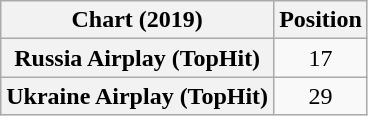<table class="wikitable sortable plainrowheaders" style="text-align:center;">
<tr>
<th scope="col">Chart (2019)</th>
<th scope="col">Position</th>
</tr>
<tr>
<th scope="row">Russia Airplay (TopHit)</th>
<td>17</td>
</tr>
<tr>
<th scope="row">Ukraine Airplay (TopHit)</th>
<td>29</td>
</tr>
</table>
